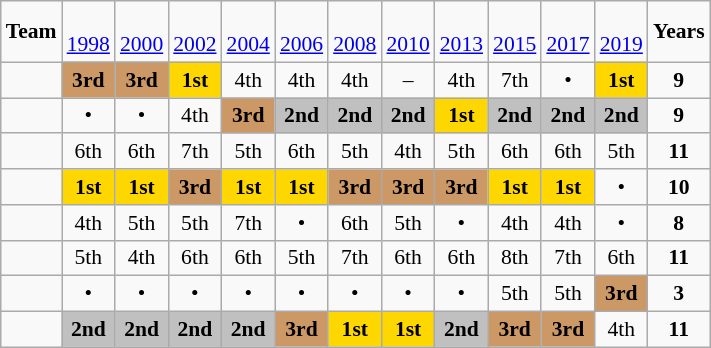<table class="wikitable" style="text-align:center; font-size:90%">
<tr>
<td><strong>Team</strong></td>
<td><br><a href='#'>1998</a></td>
<td><br><a href='#'>2000</a></td>
<td><br><a href='#'>2002</a></td>
<td><br><a href='#'>2004</a></td>
<td><br><a href='#'>2006</a></td>
<td><br><a href='#'>2008</a></td>
<td><br><a href='#'>2010</a></td>
<td><br><a href='#'>2013</a></td>
<td><br><a href='#'>2015</a></td>
<td><br><a href='#'>2017</a></td>
<td><br><a href='#'>2019</a></td>
<td><strong>Years</strong></td>
</tr>
<tr>
<td align=left></td>
<td bgcolor=#cc9966><strong>3rd</strong></td>
<td bgcolor=#cc9966><strong>3rd</strong></td>
<td bgcolor=gold><strong>1st</strong></td>
<td>4th</td>
<td>4th</td>
<td>4th</td>
<td>–</td>
<td>4th</td>
<td>7th</td>
<td>•</td>
<td bgcolor=gold><strong>1st</strong></td>
<td><strong>9</strong></td>
</tr>
<tr>
<td align=left></td>
<td>•</td>
<td>•</td>
<td>4th</td>
<td bgcolor=#cc9966><strong>3rd</strong></td>
<td bgcolor=silver><strong>2nd</strong></td>
<td bgcolor=silver><strong>2nd</strong></td>
<td bgcolor=silver><strong>2nd</strong></td>
<td bgcolor=gold><strong>1st</strong></td>
<td bgcolor=silver><strong>2nd</strong></td>
<td bgcolor=silver><strong>2nd</strong></td>
<td bgcolor=silver><strong>2nd</strong></td>
<td><strong>9</strong></td>
</tr>
<tr>
<td align=left></td>
<td>6th</td>
<td>6th</td>
<td>7th</td>
<td>5th</td>
<td>6th</td>
<td>5th</td>
<td>4th</td>
<td>5th</td>
<td>6th</td>
<td>6th</td>
<td>5th</td>
<td><strong>11</strong></td>
</tr>
<tr>
<td align=left></td>
<td bgcolor=gold><strong>1st</strong></td>
<td bgcolor=gold><strong>1st</strong></td>
<td bgcolor=#cc9966><strong>3rd</strong></td>
<td bgcolor=gold><strong>1st</strong></td>
<td bgcolor=gold><strong>1st</strong></td>
<td bgcolor=#cc9966><strong>3rd</strong></td>
<td bgcolor=#cc9966><strong>3rd</strong></td>
<td bgcolor=#cc9966><strong>3rd</strong></td>
<td bgcolor=gold><strong>1st</strong></td>
<td bgcolor=gold><strong>1st</strong></td>
<td>•</td>
<td><strong>10</strong></td>
</tr>
<tr>
<td align=left></td>
<td>4th</td>
<td>5th</td>
<td>5th</td>
<td>7th</td>
<td>•</td>
<td>6th</td>
<td>5th</td>
<td>•</td>
<td>4th</td>
<td>4th</td>
<td>•</td>
<td><strong>8</strong></td>
</tr>
<tr>
<td align=left></td>
<td>5th</td>
<td>4th</td>
<td>6th</td>
<td>6th</td>
<td>5th</td>
<td>7th</td>
<td>6th</td>
<td>6th</td>
<td>8th</td>
<td>7th</td>
<td>6th</td>
<td><strong>11</strong></td>
</tr>
<tr>
<td align=left></td>
<td>•</td>
<td>•</td>
<td>•</td>
<td>•</td>
<td>•</td>
<td>•</td>
<td>•</td>
<td>•</td>
<td>5th</td>
<td>5th</td>
<td bgcolor=#cc9966><strong>3rd</strong></td>
<td><strong>3</strong></td>
</tr>
<tr>
<td align=left></td>
<td bgcolor=silver><strong>2nd</strong></td>
<td bgcolor=silver><strong>2nd</strong></td>
<td bgcolor=silver><strong>2nd</strong></td>
<td bgcolor=silver><strong>2nd</strong></td>
<td bgcolor=#cc9966><strong>3rd</strong></td>
<td bgcolor=gold><strong>1st</strong></td>
<td bgcolor=gold><strong>1st</strong></td>
<td bgcolor=silver><strong>2nd</strong></td>
<td bgcolor=#cc9966><strong>3rd</strong></td>
<td bgcolor=#cc9966><strong>3rd</strong></td>
<td>4th</td>
<td><strong>11</strong></td>
</tr>
</table>
